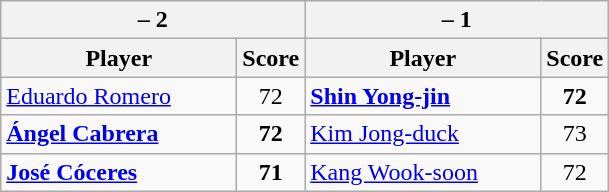<table class=wikitable>
<tr>
<th colspan=2> – 2</th>
<th colspan=2> – 1</th>
</tr>
<tr>
<th width=150>Player</th>
<th>Score</th>
<th width=150>Player</th>
<th>Score</th>
</tr>
<tr>
<td><a href='#'>Eduardo Romero</a></td>
<td align=center>72</td>
<td><strong><a href='#'>Shin Yong-jin</a></strong></td>
<td align=center><strong>72</strong></td>
</tr>
<tr>
<td><strong><a href='#'>Ángel Cabrera</a></strong></td>
<td align=center><strong>72</strong></td>
<td><a href='#'>Kim Jong-duck</a></td>
<td align=center>73</td>
</tr>
<tr>
<td><strong><a href='#'>José Cóceres</a></strong></td>
<td align=center><strong>71</strong></td>
<td><a href='#'>Kang Wook-soon</a></td>
<td align=center>72</td>
</tr>
</table>
